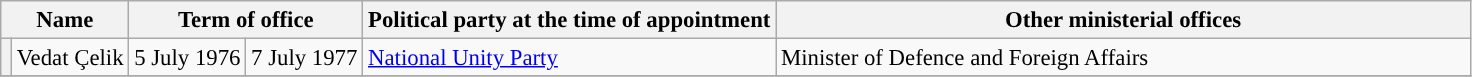<table class="wikitable" style="font-size:95%">
<tr>
<th colspan=2>Name</th>
<th colspan=2>Term of office</th>
<th>Political party at the time of appointment</th>
<th style="width:30em">Other ministerial offices</th>
</tr>
<tr>
<th style="background-color: "></th>
<td>Vedat Çelik</td>
<td>5 July 1976</td>
<td>7 July 1977</td>
<td><a href='#'>National Unity Party</a></td>
<td>Minister of Defence and Foreign Affairs</td>
</tr>
<tr>
</tr>
</table>
